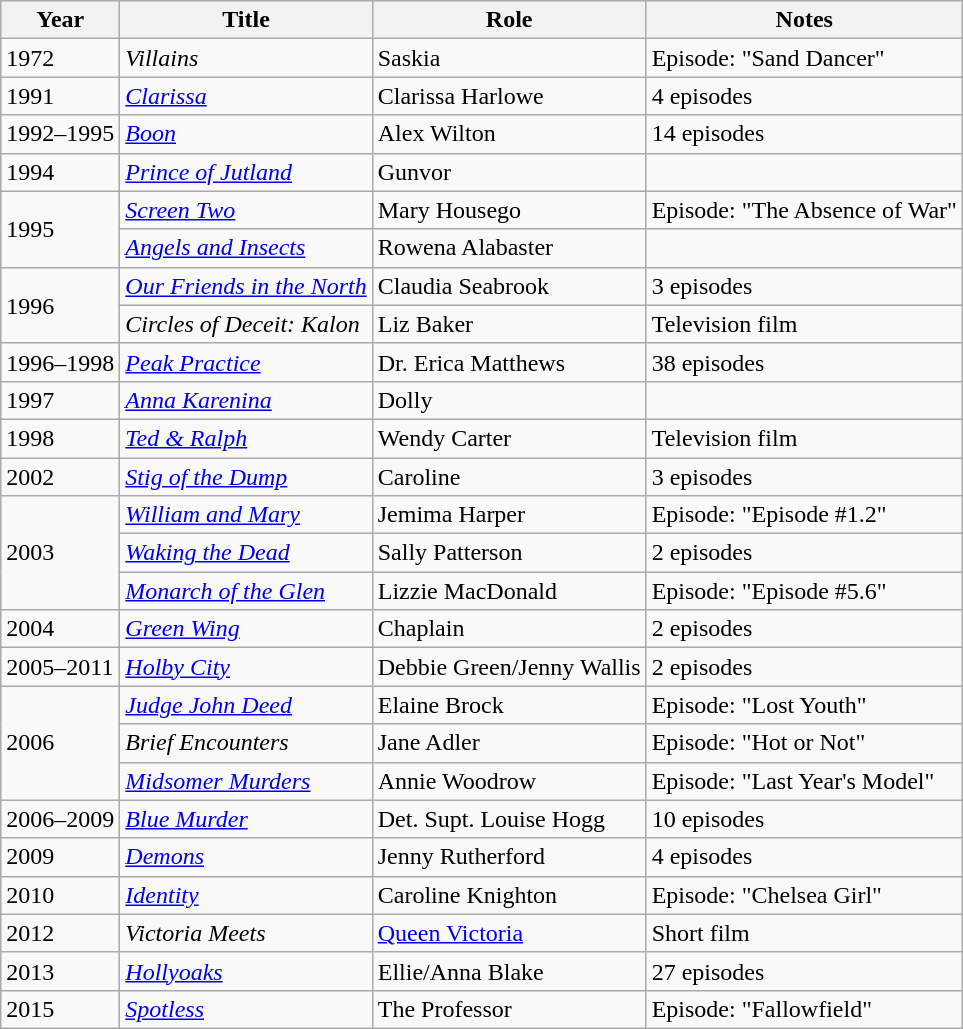<table class="wikitable">
<tr>
<th>Year</th>
<th>Title</th>
<th>Role</th>
<th>Notes</th>
</tr>
<tr>
<td>1972</td>
<td><em>Villains</em></td>
<td>Saskia</td>
<td>Episode: "Sand Dancer"</td>
</tr>
<tr>
<td>1991</td>
<td><a href='#'><em>Clarissa</em></a></td>
<td>Clarissa Harlowe</td>
<td>4 episodes</td>
</tr>
<tr>
<td>1992–1995</td>
<td><a href='#'><em>Boon</em></a></td>
<td>Alex Wilton</td>
<td>14 episodes</td>
</tr>
<tr>
<td>1994</td>
<td><em><a href='#'>Prince of Jutland</a></em></td>
<td>Gunvor</td>
<td></td>
</tr>
<tr>
<td rowspan="2">1995</td>
<td><em><a href='#'>Screen Two</a></em></td>
<td>Mary Housego</td>
<td>Episode: "The Absence of War"</td>
</tr>
<tr>
<td><a href='#'><em>Angels and Insects</em></a></td>
<td>Rowena Alabaster</td>
<td></td>
</tr>
<tr>
<td rowspan="2">1996</td>
<td><em><a href='#'>Our Friends in the North</a></em></td>
<td>Claudia Seabrook</td>
<td>3 episodes</td>
</tr>
<tr>
<td><em>Circles of Deceit: Kalon</em></td>
<td>Liz Baker</td>
<td>Television film</td>
</tr>
<tr>
<td>1996–1998</td>
<td><em><a href='#'>Peak Practice</a></em></td>
<td>Dr. Erica Matthews</td>
<td>38 episodes</td>
</tr>
<tr>
<td>1997</td>
<td><a href='#'><em>Anna Karenina</em></a></td>
<td>Dolly</td>
<td></td>
</tr>
<tr>
<td>1998</td>
<td><a href='#'><em>Ted & Ralph</em></a></td>
<td>Wendy Carter</td>
<td>Television film</td>
</tr>
<tr>
<td>2002</td>
<td><em><a href='#'>Stig of the Dump</a></em></td>
<td>Caroline</td>
<td>3 episodes</td>
</tr>
<tr>
<td rowspan="3">2003</td>
<td><a href='#'><em>William and Mary</em></a></td>
<td>Jemima Harper</td>
<td>Episode: "Episode #1.2"</td>
</tr>
<tr>
<td><a href='#'><em>Waking the Dead</em></a></td>
<td>Sally Patterson</td>
<td>2 episodes</td>
</tr>
<tr>
<td><a href='#'><em>Monarch of the Glen</em></a></td>
<td>Lizzie MacDonald</td>
<td>Episode: "Episode #5.6"</td>
</tr>
<tr>
<td>2004</td>
<td><em><a href='#'>Green Wing</a></em></td>
<td>Chaplain</td>
<td>2 episodes</td>
</tr>
<tr>
<td>2005–2011</td>
<td><em><a href='#'>Holby City</a></em></td>
<td>Debbie Green/Jenny Wallis</td>
<td>2 episodes</td>
</tr>
<tr>
<td rowspan="3">2006</td>
<td><em><a href='#'>Judge John Deed</a></em></td>
<td>Elaine Brock</td>
<td>Episode: "Lost Youth"</td>
</tr>
<tr>
<td><em>Brief Encounters</em></td>
<td>Jane Adler</td>
<td>Episode: "Hot or Not"</td>
</tr>
<tr>
<td><em><a href='#'>Midsomer Murders</a></em></td>
<td>Annie Woodrow</td>
<td>Episode: "Last Year's Model"</td>
</tr>
<tr>
<td>2006–2009</td>
<td><a href='#'><em>Blue Murder</em></a></td>
<td>Det. Supt. Louise Hogg</td>
<td>10 episodes</td>
</tr>
<tr>
<td>2009</td>
<td><a href='#'><em>Demons</em></a></td>
<td>Jenny Rutherford</td>
<td>4 episodes</td>
</tr>
<tr>
<td>2010</td>
<td><a href='#'><em>Identity</em></a></td>
<td>Caroline Knighton</td>
<td>Episode: "Chelsea Girl"</td>
</tr>
<tr>
<td>2012</td>
<td><em>Victoria Meets</em></td>
<td><a href='#'>Queen Victoria</a></td>
<td>Short film</td>
</tr>
<tr>
<td>2013</td>
<td><em><a href='#'>Hollyoaks</a></em></td>
<td>Ellie/Anna Blake</td>
<td>27 episodes</td>
</tr>
<tr>
<td>2015</td>
<td><a href='#'><em>Spotless</em></a></td>
<td>The Professor</td>
<td>Episode: "Fallowfield"</td>
</tr>
</table>
